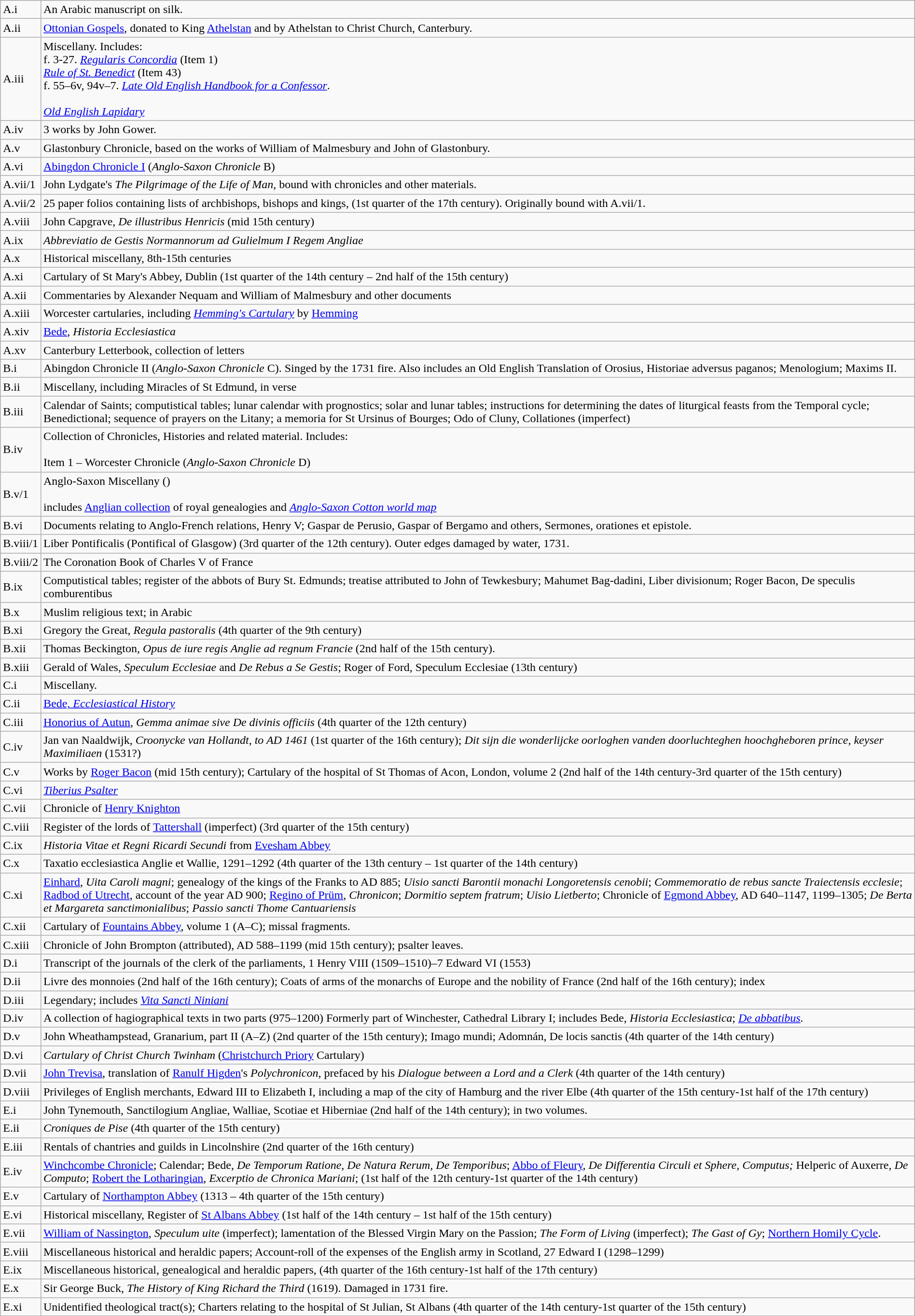<table class="wikitable" style="width:100%">
<tr>
<td>A.i</td>
<td>An Arabic manuscript on silk.</td>
</tr>
<tr>
<td width="4%">A.ii</td>
<td width="96%"><a href='#'>Ottonian Gospels</a>, donated to King <a href='#'>Athelstan</a> and by Athelstan to Christ Church, Canterbury.</td>
</tr>
<tr>
<td>A.iii</td>
<td>Miscellany. Includes:<br>f. 3-27. <em><a href='#'>Regularis Concordia</a></em> (Item 1) <br><em><a href='#'>Rule of St. Benedict</a></em> (Item 43) <br>f. 55–6v, 94v–7. <em><a href='#'>Late Old English Handbook for a Confessor</a></em>.<br><br><em><a href='#'>Old English Lapidary</a></em></td>
</tr>
<tr>
<td>A.iv</td>
<td>3 works by John Gower.</td>
</tr>
<tr>
<td>A.v</td>
<td>Glastonbury Chronicle, based on the works of William of Malmesbury and John of Glastonbury.</td>
</tr>
<tr>
<td>A.vi</td>
<td><a href='#'>Abingdon Chronicle I</a> (<em>Anglo-Saxon Chronicle</em> B)</td>
</tr>
<tr>
<td>A.vii/1</td>
<td>John Lydgate's <em>The Pilgrimage of the Life of Man</em>, bound with chronicles and other materials.</td>
</tr>
<tr>
<td>A.vii/2</td>
<td>25 paper folios containing lists of archbishops, bishops and kings, (1st quarter of the 17th century). Originally bound with A.vii/1.</td>
</tr>
<tr>
<td>A.viii</td>
<td>John Capgrave, <em>De illustribus Henricis</em> (mid 15th century)</td>
</tr>
<tr>
<td>A.ix</td>
<td><em>Abbreviatio de Gestis Normannorum ad Gulielmum I Regem Angliae</em></td>
</tr>
<tr>
<td>A.x</td>
<td>Historical miscellany, 8th-15th centuries</td>
</tr>
<tr>
<td>A.xi</td>
<td>Cartulary of St Mary's Abbey, Dublin (1st quarter of the 14th century – 2nd half of the 15th century)</td>
</tr>
<tr>
<td>A.xii</td>
<td>Commentaries by Alexander Nequam and William of Malmesbury and other documents</td>
</tr>
<tr>
<td>A.xiii</td>
<td>Worcester cartularies, including <em><a href='#'>Hemming's Cartulary</a></em> by <a href='#'>Hemming</a></td>
</tr>
<tr>
<td>A.xiv</td>
<td><a href='#'>Bede</a>, <em>Historia Ecclesiastica</em></td>
</tr>
<tr>
<td>A.xv</td>
<td>Canterbury Letterbook, collection of letters</td>
</tr>
<tr>
<td>B.i</td>
<td>Abingdon Chronicle II (<em>Anglo-Saxon Chronicle</em> C). Singed by the 1731 fire. Also includes an Old English Translation of Orosius, Historiae adversus paganos; Menologium; Maxims II.</td>
</tr>
<tr>
<td>B.ii</td>
<td>Miscellany, including Miracles of St Edmund, in verse</td>
</tr>
<tr>
<td>B.iii</td>
<td>Calendar of Saints; computistical tables; lunar calendar with prognostics; solar and lunar tables; instructions for determining the dates of liturgical feasts from the Temporal cycle; Benedictional; sequence of prayers on the Litany; a memoria for St Ursinus of Bourges; Odo of Cluny, Collationes (imperfect)</td>
</tr>
<tr>
<td>B.iv</td>
<td>Collection of Chronicles, Histories and related material. Includes:<br><br>Item 1 – Worcester Chronicle (<em>Anglo-Saxon Chronicle</em> D)</td>
</tr>
<tr>
<td>B.v/1</td>
<td>Anglo-Saxon Miscellany ()<br><br> includes <a href='#'>Anglian collection</a> of royal genealogies and <em><a href='#'>Anglo-Saxon Cotton world map</a></em></td>
</tr>
<tr>
<td>B.vi</td>
<td>Documents relating to Anglo-French relations, Henry V; Gaspar de Perusio, Gaspar of Bergamo and others, Sermones, orationes et epistole.</td>
</tr>
<tr>
<td>B.viii/1</td>
<td>Liber Pontificalis (Pontifical of Glasgow) (3rd quarter of the 12th century). Outer edges damaged by water, 1731.</td>
</tr>
<tr>
<td>B.viii/2</td>
<td>The Coronation Book of Charles V of France</td>
</tr>
<tr>
<td>B.ix</td>
<td>Computistical tables; register of the abbots of Bury St. Edmunds; treatise attributed to John of Tewkesbury; Mahumet Bag-dadini, Liber divisionum; Roger Bacon, De speculis comburentibus</td>
</tr>
<tr>
<td>B.x</td>
<td>Muslim religious text; in Arabic</td>
</tr>
<tr>
<td>B.xi</td>
<td>Gregory the Great, <em>Regula pastoralis</em> (4th quarter of the 9th century)</td>
</tr>
<tr>
<td>B.xii</td>
<td>Thomas Beckington, <em>Opus de iure regis Anglie ad regnum Francie</em> (2nd half of the 15th century).</td>
</tr>
<tr>
<td>B.xiii</td>
<td>Gerald of Wales, <em>Speculum Ecclesiae</em> and <em>De Rebus a Se Gestis</em>; Roger of Ford, Speculum Ecclesiae (13th century)</td>
</tr>
<tr>
<td>C.i</td>
<td>Miscellany.</td>
</tr>
<tr>
<td>C.ii</td>
<td><a href='#'>Bede, <em>Ecclesiastical History</em></a></td>
</tr>
<tr>
<td>C.iii</td>
<td><a href='#'>Honorius of Autun</a>, <em>Gemma animae sive De divinis officiis</em> (4th quarter of the 12th century)</td>
</tr>
<tr>
<td>C.iv</td>
<td>Jan van Naaldwijk, <em>Croonycke van Hollandt, to AD 1461</em> (1st quarter of the 16th century); <em>Dit sijn die wonderlijcke oorloghen vanden doorluchteghen hoochgheboren prince, keyser Maximiliaen</em> (1531?)</td>
</tr>
<tr>
<td>C.v</td>
<td>Works by <a href='#'>Roger Bacon</a> (mid 15th century); Cartulary of the hospital of St Thomas of Acon, London, volume 2 (2nd half of the 14th century-3rd quarter of the 15th century)</td>
</tr>
<tr>
<td>C.vi</td>
<td><em><a href='#'>Tiberius Psalter</a></em></td>
</tr>
<tr>
<td>C.vii</td>
<td>Chronicle of <a href='#'>Henry Knighton</a></td>
</tr>
<tr>
<td>C.viii</td>
<td>Register of the lords of <a href='#'>Tattershall</a> (imperfect) (3rd quarter of the 15th century)</td>
</tr>
<tr>
<td>C.ix</td>
<td><em>Historia Vitae et Regni Ricardi Secundi</em> from <a href='#'>Evesham Abbey</a></td>
</tr>
<tr>
<td>C.x</td>
<td>Taxatio ecclesiastica Anglie et Wallie, 1291–1292 (4th quarter of the 13th century – 1st quarter of the 14th century)</td>
</tr>
<tr>
<td>C.xi</td>
<td><a href='#'>Einhard</a>, <em>Uita Caroli magni</em>; genealogy of the kings of the Franks to AD 885; <em>Uisio sancti Barontii monachi Longoretensis cenobii</em>; <em>Commemoratio de rebus sancte Traiectensis ecclesie</em>; <a href='#'>Radbod of Utrecht</a>, account of the year AD 900; <a href='#'>Regino of Prüm</a>, <em>Chronicon</em>; <em>Dormitio septem fratrum</em>; <em>Uisio Lietberto</em>; Chronicle of <a href='#'>Egmond Abbey</a>, AD 640–1147, 1199–1305; <em>De Berta et Margareta sanctimonialibus</em>; <em>Passio sancti Thome Cantuariensis</em></td>
</tr>
<tr>
<td>C.xii</td>
<td>Cartulary of <a href='#'>Fountains Abbey</a>, volume 1 (A–C); missal fragments.</td>
</tr>
<tr>
<td>C.xiii</td>
<td>Chronicle of John Brompton (attributed), AD 588–1199 (mid 15th century); psalter leaves.</td>
</tr>
<tr>
<td>D.i</td>
<td>Transcript of the journals of the clerk of the parliaments, 1 Henry VIII (1509–1510)–7 Edward VI (1553)</td>
</tr>
<tr>
<td>D.ii</td>
<td>Livre des monnoies (2nd half of the 16th century); Coats of arms of the monarchs of Europe and the nobility of France (2nd half of the 16th century); index</td>
</tr>
<tr>
<td>D.iii</td>
<td>Legendary; includes <em><a href='#'>Vita Sancti Niniani</a></em></td>
</tr>
<tr>
<td>D.iv</td>
<td>A collection of hagiographical texts in two parts (975–1200) Formerly part of Winchester, Cathedral Library I; includes Bede, <em>Historia Ecclesiastica</em>; <em><a href='#'>De abbatibus</a>.</em></td>
</tr>
<tr>
<td>D.v</td>
<td>John Wheathampstead, Granarium, part II (A–Z) (2nd quarter of the 15th century); Imago mundi; Adomnán, De locis sanctis (4th quarter of the 14th century)</td>
</tr>
<tr>
<td>D.vi</td>
<td><em>Cartulary of Christ Church Twinham</em> (<a href='#'>Christchurch Priory</a> Cartulary)</td>
</tr>
<tr>
<td>D.vii</td>
<td><a href='#'>John Trevisa</a>, translation of <a href='#'>Ranulf Higden</a>'s <em>Polychronicon</em>, prefaced by his <em>Dialogue between a Lord and a Clerk</em> (4th quarter of the 14th century)</td>
</tr>
<tr>
<td>D.viii</td>
<td>Privileges of English merchants, Edward III to Elizabeth I, including a map of the city of Hamburg and the river Elbe (4th quarter of the 15th century-1st half of the 17th century)</td>
</tr>
<tr>
<td>E.i</td>
<td>John Tynemouth, Sanctilogium Angliae, Walliae, Scotiae et Hiberniae (2nd half of the 14th century); in two volumes.</td>
</tr>
<tr>
<td>E.ii</td>
<td><em>Croniques de Pise</em> (4th quarter of the 15th century)</td>
</tr>
<tr>
<td>E.iii</td>
<td>Rentals of chantries and guilds in Lincolnshire (2nd quarter of the 16th century)</td>
</tr>
<tr>
<td>E.iv</td>
<td><a href='#'>Winchcombe Chronicle</a>; Calendar; Bede, <em>De Temporum Ratione</em>, <em>De Natura Rerum, De Temporibus</em>; <a href='#'>Abbo of Fleury</a>, <em>De Differentia Circuli et Sphere, Computus;</em> Helperic of Auxerre, <em>De Computo</em>; <a href='#'>Robert the Lotharingian</a>, <em>Excerptio de Chronica Mariani</em>; (1st half of the 12th century-1st quarter of the 14th century)</td>
</tr>
<tr>
<td>E.v</td>
<td>Cartulary of <a href='#'>Northampton Abbey</a> (1313 – 4th quarter of the 15th century)</td>
</tr>
<tr>
<td>E.vi</td>
<td>Historical miscellany, Register of <a href='#'>St Albans Abbey</a> (1st half of the 14th century – 1st half of the 15th century)</td>
</tr>
<tr>
<td>E.vii</td>
<td><a href='#'>William of Nassington</a>, <em>Speculum uite</em> (imperfect); lamentation of the Blessed Virgin Mary on the Passion; <em>The Form of Living</em> (imperfect); <em>The Gast of Gy</em>; <a href='#'>Northern Homily Cycle</a>.</td>
</tr>
<tr>
<td>E.viii</td>
<td>Miscellaneous historical and heraldic papers; Account-roll of the expenses of the English army in Scotland, 27 Edward I (1298–1299)</td>
</tr>
<tr>
<td>E.ix</td>
<td>Miscellaneous historical, genealogical and heraldic papers, (4th quarter of the 16th century-1st half of the 17th century)</td>
</tr>
<tr>
<td>E.x</td>
<td>Sir George Buck, <em>The History of King Richard the Third</em> (1619). Damaged in 1731 fire.</td>
</tr>
<tr>
<td>E.xi</td>
<td>Unidentified theological tract(s); Charters relating to the hospital of St Julian, St Albans (4th quarter of the 14th century-1st quarter of the 15th century)</td>
</tr>
</table>
